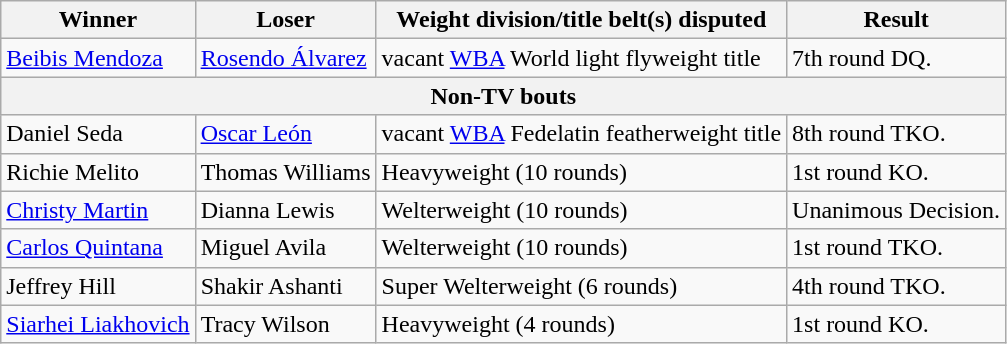<table class=wikitable>
<tr>
<th>Winner</th>
<th>Loser</th>
<th>Weight division/title belt(s) disputed</th>
<th>Result</th>
</tr>
<tr>
<td> <a href='#'>Beibis Mendoza</a></td>
<td> <a href='#'>Rosendo Álvarez</a></td>
<td>vacant <a href='#'>WBA</a> World light flyweight title</td>
<td>7th round DQ.</td>
</tr>
<tr>
<th colspan=4>Non-TV bouts</th>
</tr>
<tr>
<td> Daniel Seda</td>
<td> <a href='#'>Oscar León</a></td>
<td>vacant <a href='#'>WBA</a> Fedelatin featherweight title</td>
<td>8th round TKO.</td>
</tr>
<tr>
<td> Richie Melito</td>
<td> Thomas Williams</td>
<td>Heavyweight (10 rounds)</td>
<td>1st round KO.</td>
</tr>
<tr>
<td> <a href='#'>Christy Martin</a></td>
<td> Dianna Lewis</td>
<td>Welterweight (10 rounds)</td>
<td>Unanimous Decision.</td>
</tr>
<tr>
<td> <a href='#'>Carlos Quintana</a></td>
<td> Miguel Avila</td>
<td>Welterweight (10 rounds)</td>
<td>1st round TKO.</td>
</tr>
<tr>
<td> Jeffrey Hill</td>
<td> Shakir Ashanti</td>
<td>Super Welterweight (6 rounds)</td>
<td>4th round TKO.</td>
</tr>
<tr>
<td> <a href='#'>Siarhei Liakhovich</a></td>
<td> Tracy Wilson</td>
<td>Heavyweight (4 rounds)</td>
<td>1st round KO.</td>
</tr>
</table>
